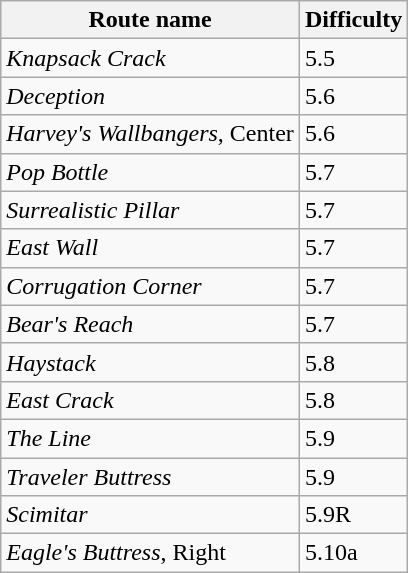<table class="wikitable">
<tr>
<th>Route name</th>
<th>Difficulty</th>
</tr>
<tr>
<td><em>Knapsack Crack</em></td>
<td>5.5</td>
</tr>
<tr>
<td><em>Deception</em></td>
<td>5.6</td>
</tr>
<tr>
<td><em>Harvey's Wallbangers</em>, Center</td>
<td>5.6</td>
</tr>
<tr>
<td><em>Pop Bottle</em></td>
<td>5.7</td>
</tr>
<tr>
<td><em>Surrealistic Pillar</em></td>
<td>5.7</td>
</tr>
<tr>
<td><em>East Wall</em></td>
<td>5.7</td>
</tr>
<tr>
<td><em>Corrugation Corner</em></td>
<td>5.7</td>
</tr>
<tr>
<td><em>Bear's Reach</em></td>
<td>5.7</td>
</tr>
<tr>
<td><em>Haystack</em></td>
<td>5.8</td>
</tr>
<tr>
<td><em>East Crack</em></td>
<td>5.8</td>
</tr>
<tr>
<td><em>The Line</em></td>
<td>5.9</td>
</tr>
<tr>
<td><em>Traveler Buttress</em></td>
<td>5.9</td>
</tr>
<tr>
<td><em>Scimitar</em></td>
<td>5.9R</td>
</tr>
<tr>
<td><em>Eagle's Buttress</em>, Right</td>
<td>5.10a</td>
</tr>
</table>
